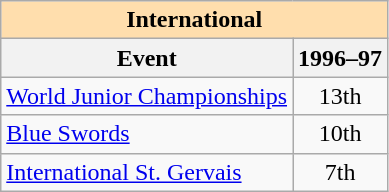<table class="wikitable" style="text-align:center">
<tr>
<th style="background-color: #ffdead; " colspan=2 align=center>International</th>
</tr>
<tr>
<th>Event</th>
<th>1996–97</th>
</tr>
<tr>
<td align=left><a href='#'>World Junior Championships</a></td>
<td>13th</td>
</tr>
<tr>
<td align=left><a href='#'>Blue Swords</a></td>
<td>10th</td>
</tr>
<tr>
<td align=left><a href='#'>International St. Gervais</a></td>
<td>7th</td>
</tr>
</table>
